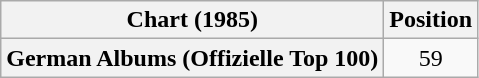<table class="wikitable plainrowheaders" style="text-align:center">
<tr>
<th scope="col">Chart (1985)</th>
<th scope="col">Position</th>
</tr>
<tr>
<th scope="row">German Albums (Offizielle Top 100)</th>
<td>59</td>
</tr>
</table>
